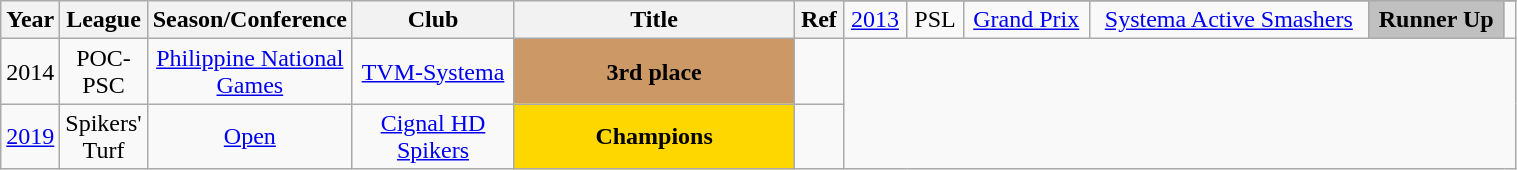<table class="wikitable sortable" style="text-align:center" width="80%">
<tr>
<th style="width:5px;" rowspan="2">Year</th>
<th style="width:25px;" rowspan="2">League</th>
<th style="width:100px;" rowspan="2">Season/Conference</th>
<th style="width:100px;" rowspan="2">Club</th>
<th style="width:180px;" rowspan="2">Title</th>
<th style="width:25px;" rowspan="2">Ref</th>
</tr>
<tr align=center>
<td><a href='#'>2013</a></td>
<td>PSL</td>
<td><a href='#'>Grand Prix</a></td>
<td><a href='#'>Systema Active Smashers</a></td>
<td style="background:silver;"><strong>Runner Up</strong></td>
<td></td>
</tr>
<tr align=center>
<td>2014</td>
<td>POC-PSC</td>
<td><a href='#'>Philippine National Games</a></td>
<td><a href='#'>TVM-Systema</a></td>
<td style="background: #c96"><strong>3rd place</strong></td>
<td></td>
</tr>
<tr align=center>
<td><a href='#'>2019</a></td>
<td>Spikers' Turf</td>
<td><a href='#'>Open</a></td>
<td><a href='#'>Cignal HD Spikers</a></td>
<td style="background:gold"><strong>Champions</strong></td>
<td></td>
</tr>
</table>
